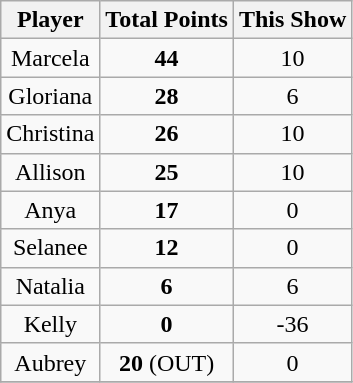<table class="wikitable" style="text-align:center;">
<tr>
<th>Player</th>
<th>Total Points</th>
<th>This Show</th>
</tr>
<tr>
<td>Marcela</td>
<td><strong>44</strong></td>
<td>10</td>
</tr>
<tr>
<td>Gloriana</td>
<td><strong>28</strong></td>
<td>6</td>
</tr>
<tr>
<td>Christina</td>
<td><strong>26</strong></td>
<td>10</td>
</tr>
<tr>
<td>Allison</td>
<td><strong>25</strong></td>
<td>10</td>
</tr>
<tr>
<td>Anya</td>
<td><strong>17</strong></td>
<td>0</td>
</tr>
<tr>
<td>Selanee</td>
<td><strong>12</strong></td>
<td>0</td>
</tr>
<tr>
<td>Natalia</td>
<td><strong>6</strong></td>
<td>6</td>
</tr>
<tr>
<td>Kelly</td>
<td><strong>0</strong></td>
<td>-36</td>
</tr>
<tr>
<td>Aubrey</td>
<td><strong>20</strong> (OUT)</td>
<td>0</td>
</tr>
<tr>
</tr>
</table>
